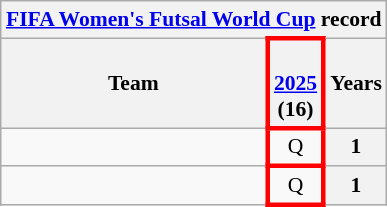<table class="wikitable" style="text-align:center; font-size:90%">
<tr>
<th colspan=12><a href='#'>FIFA Women's Futsal World Cup</a> record</th>
</tr>
<tr>
<th width=170>Team</th>
<th style="border:3px solid red"><br><a href='#'>2025</a><br>(16)</th>
<th>Years</th>
</tr>
<tr>
<td align="left"></td>
<td style="border: 3px solid red">Q</td>
<th>1</th>
</tr>
<tr>
<td align="left"></td>
<td style="border: 3px solid red">Q</td>
<th>1</th>
</tr>
</table>
